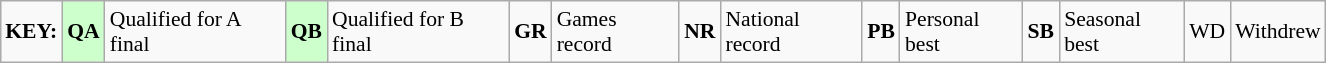<table class="wikitable" width="70%" style="margin:0.5em auto; font-size:90%;position:relative;">
<tr>
<td><strong>KEY:</strong></td>
<td align="center" bgcolor="ccffcc"><strong>QA</strong></td>
<td>Qualified for A final</td>
<td align="center" bgcolor="ccffcc"><strong>QB</strong></td>
<td>Qualified for B final</td>
<td align="center"><strong>GR</strong></td>
<td>Games record</td>
<td align="center"><strong>NR</strong></td>
<td>National record</td>
<td align="center"><strong>PB</strong></td>
<td>Personal best</td>
<td align="center"><strong>SB</strong></td>
<td>Seasonal best</td>
<td>WD</td>
<td>Withdrew</td>
</tr>
</table>
